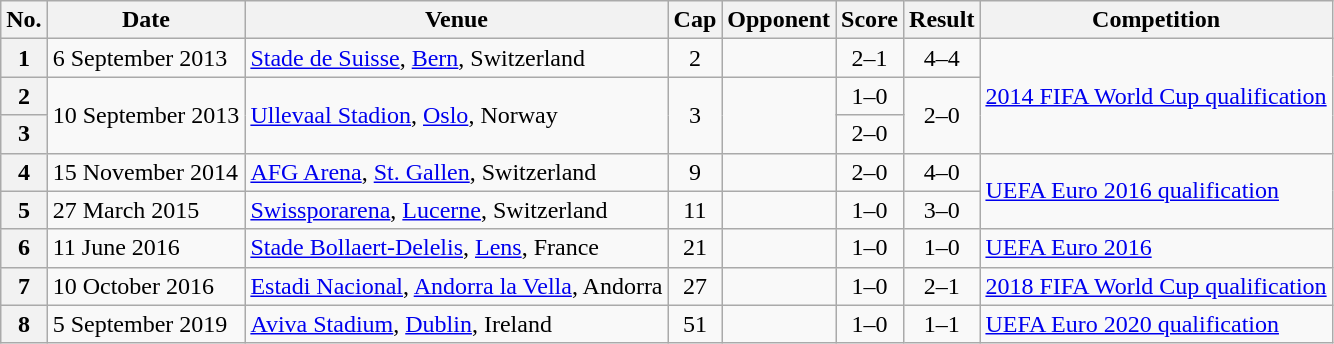<table class="wikitable sortable plainrowheaders">
<tr>
<th scope=col>No.</th>
<th scope=col data-sort-type=date>Date</th>
<th scope=col>Venue</th>
<th scope=col>Cap</th>
<th scope=col>Opponent</th>
<th scope=col>Score</th>
<th scope=col>Result</th>
<th scope=col>Competition</th>
</tr>
<tr>
<th scope=row>1</th>
<td>6 September 2013</td>
<td><a href='#'>Stade de Suisse</a>, <a href='#'>Bern</a>, Switzerland</td>
<td align=center>2</td>
<td></td>
<td align=center>2–1</td>
<td align=center>4–4</td>
<td rowspan=3><a href='#'>2014 FIFA World Cup qualification</a></td>
</tr>
<tr>
<th scope=row>2</th>
<td rowspan=2>10 September 2013</td>
<td rowspan=2><a href='#'>Ullevaal Stadion</a>, <a href='#'>Oslo</a>, Norway</td>
<td rowspan=2 align=center>3</td>
<td rowspan=2></td>
<td align=center>1–0</td>
<td rowspan=2 align=center>2–0</td>
</tr>
<tr>
<th scope=row>3</th>
<td align=center>2–0</td>
</tr>
<tr>
<th scope=row>4</th>
<td>15 November 2014</td>
<td><a href='#'>AFG Arena</a>, <a href='#'>St. Gallen</a>, Switzerland</td>
<td align=center>9</td>
<td></td>
<td align=center>2–0</td>
<td align=center>4–0</td>
<td rowspan=2><a href='#'>UEFA Euro 2016 qualification</a></td>
</tr>
<tr>
<th scope=row>5</th>
<td>27 March 2015</td>
<td><a href='#'>Swissporarena</a>, <a href='#'>Lucerne</a>, Switzerland</td>
<td align=center>11</td>
<td></td>
<td align=center>1–0</td>
<td align=center>3–0</td>
</tr>
<tr>
<th scope=row>6</th>
<td>11 June 2016</td>
<td><a href='#'>Stade Bollaert-Delelis</a>, <a href='#'>Lens</a>, France</td>
<td align=center>21</td>
<td></td>
<td align=center>1–0</td>
<td align=center>1–0</td>
<td><a href='#'>UEFA Euro 2016</a></td>
</tr>
<tr>
<th scope=row>7</th>
<td>10 October 2016</td>
<td><a href='#'>Estadi Nacional</a>, <a href='#'>Andorra la Vella</a>, Andorra</td>
<td align=center>27</td>
<td></td>
<td align=center>1–0</td>
<td align=center>2–1</td>
<td><a href='#'>2018 FIFA World Cup qualification</a></td>
</tr>
<tr>
<th scope=row>8</th>
<td>5 September 2019</td>
<td><a href='#'>Aviva Stadium</a>, <a href='#'>Dublin</a>, Ireland</td>
<td align=center>51</td>
<td></td>
<td align=center>1–0</td>
<td align=center>1–1</td>
<td><a href='#'>UEFA Euro 2020 qualification</a></td>
</tr>
</table>
